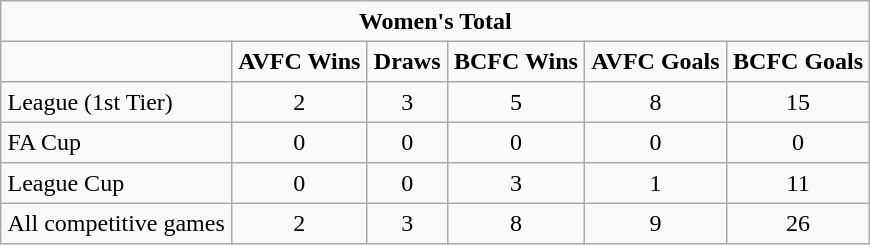<table border="2" cellpadding="4" cellspacing="0" style="text-align=center: 1em 1em 1em 0; background: #f9f9f9; border: 1px #aaa solid; border-collapse: collapse;">
<tr>
<th colspan=6 align=center>Women's Total</th>
</tr>
<tr>
<th></th>
<th>AVFC Wins</th>
<th>Draws</th>
<th>BCFC Wins</th>
<th>AVFC Goals</th>
<th>BCFC Goals</th>
</tr>
<tr>
<td>League (1st Tier)</td>
<td align=center>2</td>
<td align="center">3</td>
<td align="center">5</td>
<td align="center">8</td>
<td align="center">15</td>
</tr>
<tr>
<td>FA Cup</td>
<td align="center">0</td>
<td align="center">0</td>
<td align="center">0</td>
<td align="center">0</td>
<td align="center">0</td>
</tr>
<tr>
<td>League Cup</td>
<td align="center">0</td>
<td align="center">0</td>
<td align="center">3</td>
<td align="center">1</td>
<td align="center">11</td>
</tr>
<tr>
<td>All competitive games</td>
<td align="center">2</td>
<td align="center">3</td>
<td align="center">8</td>
<td align="center">9</td>
<td align="center">26</td>
</tr>
</table>
